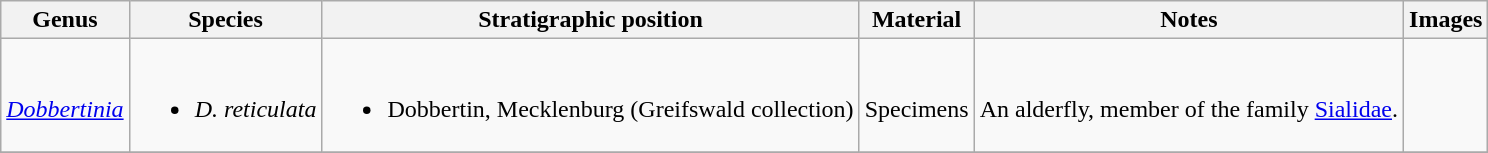<table class = "wikitable">
<tr>
<th>Genus</th>
<th>Species</th>
<th>Stratigraphic position</th>
<th>Material</th>
<th>Notes</th>
<th>Images</th>
</tr>
<tr>
<td><br><em><a href='#'>Dobbertinia</a></em></td>
<td><br><ul><li><em>D. reticulata</em></li></ul></td>
<td><br><ul><li>Dobbertin, Mecklenburg (Greifswald collection)</li></ul></td>
<td><br>Specimens</td>
<td><br>An alderfly, member of the family <a href='#'>Sialidae</a>.</td>
<td><br></td>
</tr>
<tr>
</tr>
</table>
